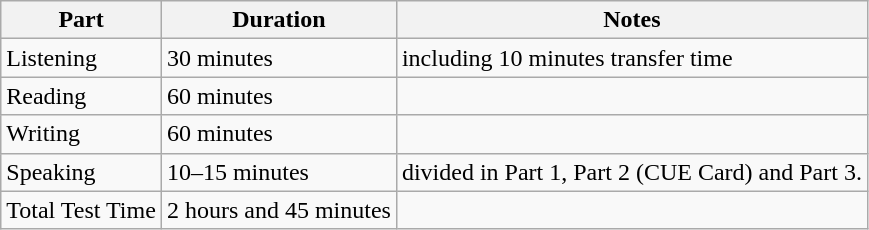<table class="wikitable">
<tr>
<th>Part</th>
<th>Duration</th>
<th>Notes</th>
</tr>
<tr>
<td>Listening</td>
<td>30 minutes</td>
<td>including 10 minutes transfer time</td>
</tr>
<tr>
<td>Reading</td>
<td>60 minutes</td>
<td></td>
</tr>
<tr>
<td>Writing</td>
<td>60 minutes</td>
<td></td>
</tr>
<tr>
<td>Speaking</td>
<td>10–15 minutes</td>
<td>divided in Part 1, Part 2 (CUE Card) and Part 3.</td>
</tr>
<tr>
<td>Total Test Time</td>
<td>2 hours and 45 minutes</td>
<td></td>
</tr>
</table>
